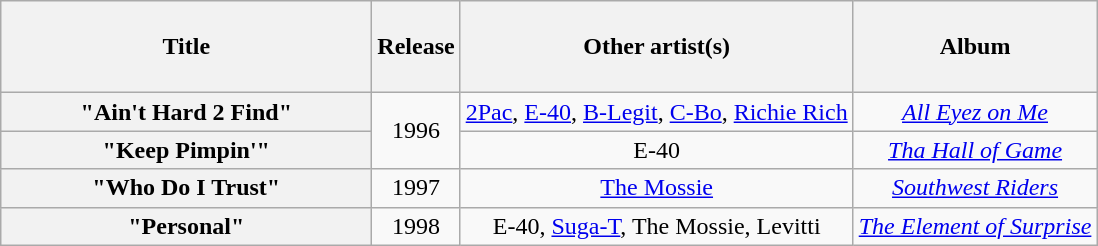<table class="wikitable plainrowheaders" style="text-align:center;">
<tr>
<th scope="col" style="width:15em;"><br>Title<br><br></th>
<th scope="col">Release</th>
<th scope="col">Other artist(s)</th>
<th scope="col">Album</th>
</tr>
<tr>
<th scope="row">"Ain't Hard 2 Find"</th>
<td rowspan="2">1996</td>
<td><a href='#'>2Pac</a>, <a href='#'>E-40</a>, <a href='#'>B-Legit</a>, <a href='#'>C-Bo</a>, <a href='#'>Richie Rich</a></td>
<td><em><a href='#'>All Eyez on Me</a></em></td>
</tr>
<tr>
<th scope="row">"Keep Pimpin'"</th>
<td>E-40</td>
<td><em><a href='#'>Tha Hall of Game</a></em></td>
</tr>
<tr>
<th scope="row">"Who Do I Trust"</th>
<td>1997</td>
<td><a href='#'>The Mossie</a></td>
<td><em><a href='#'>Southwest Riders</a></em></td>
</tr>
<tr>
<th scope="row">"Personal"</th>
<td>1998</td>
<td>E-40, <a href='#'>Suga-T</a>, The Mossie, Levitti</td>
<td><em><a href='#'>The Element of Surprise</a></em></td>
</tr>
</table>
